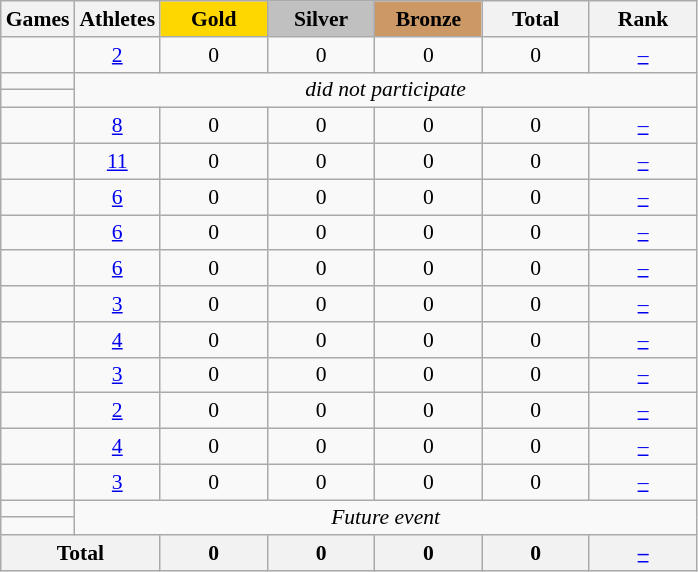<table class="wikitable" style="text-align:center; font-size:90%;">
<tr>
<th>Games</th>
<th>Athletes</th>
<td style="background:gold; width:4.5em; font-weight:bold;">Gold</td>
<td style="background:silver; width:4.5em; font-weight:bold;">Silver</td>
<td style="background:#cc9966; width:4.5em; font-weight:bold;">Bronze</td>
<th style="width:4.5em; font-weight:bold;">Total</th>
<th style="width:4.5em; font-weight:bold;">Rank</th>
</tr>
<tr>
<td align=left></td>
<td><a href='#'>2</a></td>
<td>0</td>
<td>0</td>
<td>0</td>
<td>0</td>
<td><a href='#'>–</a></td>
</tr>
<tr>
<td align=left></td>
<td colspan=12; rowspan=2><em>did not participate</em></td>
</tr>
<tr>
<td align=left></td>
</tr>
<tr>
<td align=left></td>
<td><a href='#'>8</a></td>
<td>0</td>
<td>0</td>
<td>0</td>
<td>0</td>
<td><a href='#'>–</a></td>
</tr>
<tr>
<td align=left></td>
<td><a href='#'>11</a></td>
<td>0</td>
<td>0</td>
<td>0</td>
<td>0</td>
<td><a href='#'>–</a></td>
</tr>
<tr>
<td align=left></td>
<td><a href='#'>6</a></td>
<td>0</td>
<td>0</td>
<td>0</td>
<td>0</td>
<td><a href='#'>–</a></td>
</tr>
<tr>
<td align=left></td>
<td><a href='#'>6</a></td>
<td>0</td>
<td>0</td>
<td>0</td>
<td>0</td>
<td><a href='#'>–</a></td>
</tr>
<tr>
<td align=left></td>
<td><a href='#'>6</a></td>
<td>0</td>
<td>0</td>
<td>0</td>
<td>0</td>
<td><a href='#'>–</a></td>
</tr>
<tr>
<td align=left></td>
<td><a href='#'>3</a></td>
<td>0</td>
<td>0</td>
<td>0</td>
<td>0</td>
<td><a href='#'>–</a></td>
</tr>
<tr>
<td align=left></td>
<td><a href='#'>4</a></td>
<td>0</td>
<td>0</td>
<td>0</td>
<td>0</td>
<td><a href='#'>–</a></td>
</tr>
<tr>
<td align=left></td>
<td><a href='#'>3</a></td>
<td>0</td>
<td>0</td>
<td>0</td>
<td>0</td>
<td><a href='#'>–</a></td>
</tr>
<tr>
<td align=left></td>
<td><a href='#'>2</a></td>
<td>0</td>
<td>0</td>
<td>0</td>
<td>0</td>
<td><a href='#'>–</a></td>
</tr>
<tr>
<td align=left></td>
<td><a href='#'>4</a></td>
<td>0</td>
<td>0</td>
<td>0</td>
<td>0</td>
<td><a href='#'>–</a></td>
</tr>
<tr>
<td align=left></td>
<td><a href='#'>3</a></td>
<td>0</td>
<td>0</td>
<td>0</td>
<td>0</td>
<td><a href='#'>–</a></td>
</tr>
<tr>
<td align=left></td>
<td colspan=6; rowspan=2><em>Future event</em></td>
</tr>
<tr>
<td align=left></td>
</tr>
<tr>
<th colspan=2>Total</th>
<th>0</th>
<th>0</th>
<th>0</th>
<th>0</th>
<th><a href='#'>–</a></th>
</tr>
</table>
